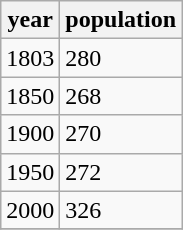<table class="wikitable">
<tr>
<th>year</th>
<th>population</th>
</tr>
<tr>
<td>1803</td>
<td>280</td>
</tr>
<tr>
<td>1850</td>
<td>268</td>
</tr>
<tr>
<td>1900</td>
<td>270</td>
</tr>
<tr>
<td>1950</td>
<td>272</td>
</tr>
<tr>
<td>2000</td>
<td>326</td>
</tr>
<tr>
</tr>
</table>
